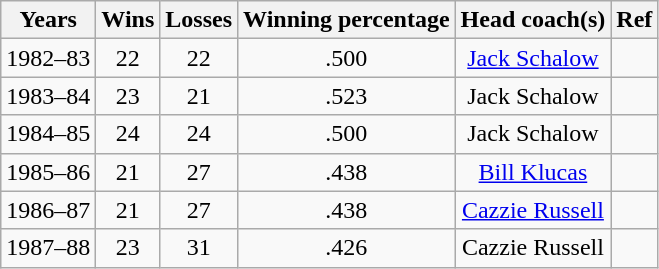<table class="wikitable" style="text-align:center;">
<tr>
<th>Years</th>
<th>Wins</th>
<th>Losses</th>
<th>Winning percentage</th>
<th>Head coach(s)</th>
<th>Ref</th>
</tr>
<tr>
<td>1982–83</td>
<td>22</td>
<td>22</td>
<td>.500</td>
<td><a href='#'>Jack Schalow</a></td>
<td></td>
</tr>
<tr>
<td>1983–84</td>
<td>23</td>
<td>21</td>
<td>.523</td>
<td>Jack Schalow</td>
<td></td>
</tr>
<tr>
<td>1984–85</td>
<td>24</td>
<td>24</td>
<td>.500</td>
<td>Jack Schalow</td>
<td></td>
</tr>
<tr>
<td>1985–86</td>
<td>21</td>
<td>27</td>
<td>.438</td>
<td><a href='#'>Bill Klucas</a></td>
<td></td>
</tr>
<tr>
<td>1986–87</td>
<td>21</td>
<td>27</td>
<td>.438</td>
<td><a href='#'>Cazzie Russell</a></td>
<td></td>
</tr>
<tr>
<td>1987–88</td>
<td>23</td>
<td>31</td>
<td>.426</td>
<td>Cazzie Russell</td>
<td></td>
</tr>
</table>
